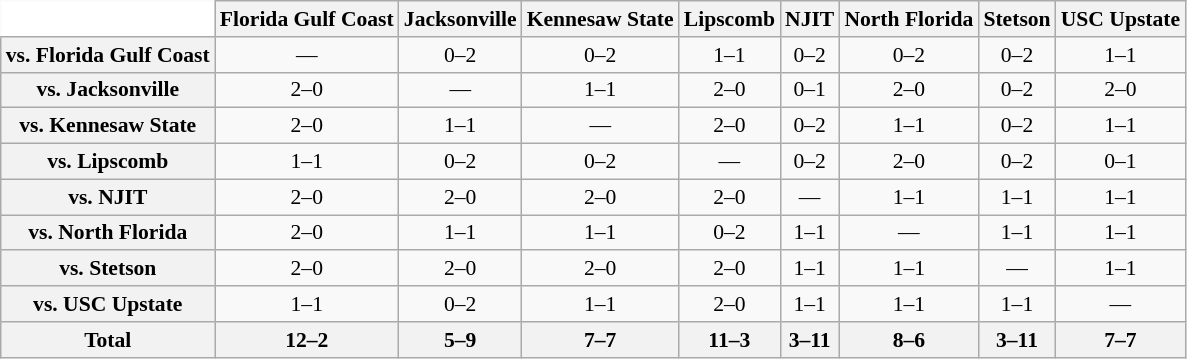<table class="wikitable" style="white-space:nowrap;font-size:90%;">
<tr>
<th colspan="1" style="background:white; border-top-style:hidden; border-left-style:hidden;" width="75"> </th>
<th style=>Florida Gulf Coast</th>
<th style=>Jacksonville</th>
<th style=>Kennesaw State</th>
<th style=>Lipscomb</th>
<th style=>NJIT</th>
<th style=>North Florida</th>
<th style=>Stetson</th>
<th style=>USC Upstate</th>
</tr>
<tr style="text-align:center;">
<th>vs. Florida Gulf Coast</th>
<td>—</td>
<td>0–2</td>
<td>0–2</td>
<td>1–1</td>
<td>0–2</td>
<td>0–2</td>
<td>0–2</td>
<td>1–1</td>
</tr>
<tr style="text-align:center;">
<th>vs. Jacksonville</th>
<td>2–0</td>
<td>—</td>
<td>1–1</td>
<td>2–0</td>
<td>0–1</td>
<td>2–0</td>
<td>0–2</td>
<td>2–0</td>
</tr>
<tr style="text-align:center;">
<th>vs. Kennesaw State</th>
<td>2–0</td>
<td>1–1</td>
<td>—</td>
<td>2–0</td>
<td>0–2</td>
<td>1–1</td>
<td>0–2</td>
<td>1–1</td>
</tr>
<tr style="text-align:center;">
<th>vs. Lipscomb</th>
<td>1–1</td>
<td>0–2</td>
<td>0–2</td>
<td>—</td>
<td>0–2</td>
<td>2–0</td>
<td>0–2</td>
<td>0–1</td>
</tr>
<tr style="text-align:center;">
<th>vs. NJIT</th>
<td>2–0</td>
<td>2–0</td>
<td>2–0</td>
<td>2–0</td>
<td>—</td>
<td>1–1</td>
<td>1–1</td>
<td>1–1</td>
</tr>
<tr style="text-align:center;">
<th>vs. North Florida</th>
<td>2–0</td>
<td>1–1</td>
<td>1–1</td>
<td>0–2</td>
<td>1–1</td>
<td>—</td>
<td>1–1</td>
<td>1–1</td>
</tr>
<tr style="text-align:center;">
<th>vs. Stetson</th>
<td>2–0</td>
<td>2–0</td>
<td>2–0</td>
<td>2–0</td>
<td>1–1</td>
<td>1–1</td>
<td>—</td>
<td>1–1</td>
</tr>
<tr style="text-align:center;">
<th>vs. USC Upstate</th>
<td>1–1</td>
<td>0–2</td>
<td>1–1</td>
<td>2–0</td>
<td>1–1</td>
<td>1–1</td>
<td>1–1</td>
<td>—</td>
</tr>
<tr style="text-align:center;">
<th>Total</th>
<th>12–2</th>
<th>5–9</th>
<th>7–7</th>
<th>11–3</th>
<th>3–11</th>
<th>8–6</th>
<th>3–11</th>
<th>7–7</th>
</tr>
</table>
